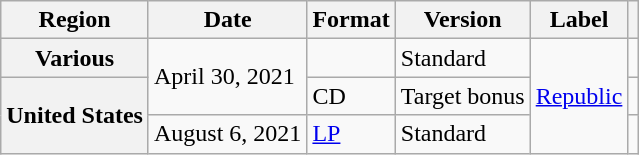<table class="wikitable plainrowheaders">
<tr>
<th scope="col">Region</th>
<th scope="col">Date</th>
<th scope="col">Format</th>
<th scope="col">Version</th>
<th scope="col">Label</th>
<th scope="col"></th>
</tr>
<tr>
<th scope="row">Various</th>
<td rowspan="2">April 30, 2021</td>
<td></td>
<td>Standard</td>
<td rowspan="3"><a href='#'>Republic</a></td>
<td align="center"></td>
</tr>
<tr>
<th scope="row" rowspan="2">United States</th>
<td>CD</td>
<td>Target bonus</td>
<td align="center"></td>
</tr>
<tr>
<td>August 6, 2021</td>
<td><a href='#'>LP</a></td>
<td>Standard</td>
<td align="center"></td>
</tr>
</table>
